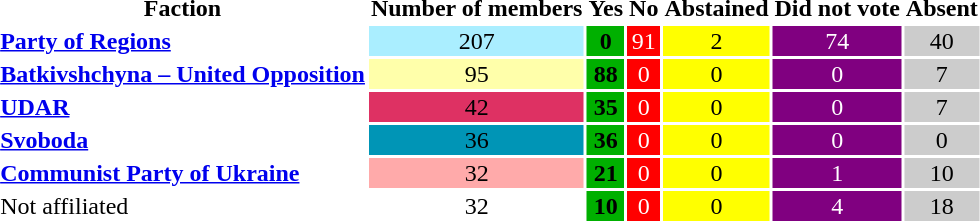<table align="center" class="standard">
<tr>
<th>Faction</th>
<th>Number of members</th>
<th><strong>Yes</strong></th>
<th>No</th>
<th>Abstained</th>
<th>Did not vote</th>
<th>Absent</th>
</tr>
<tr ---->
<td><strong><a href='#'>Party of Regions</a></strong></td>
<td align=center bgcolor=#AAEEFF>207</td>
<td align=center bgcolor=#00B000><strong>0</strong></td>
<td align=center bgcolor=red style="color:white;">91</td>
<td align=center bgcolor=yellow>2</td>
<td align=center bgcolor=purple style="color:white;">74</td>
<td align=center bgcolor=#cccccc>40</td>
</tr>
<tr ---->
<td><strong><a href='#'>Batkivshchyna – United Opposition</a></strong></td>
<td align=center bgcolor=#FFFFAA>95</td>
<td align=center bgcolor=#00B000><strong>88</strong></td>
<td align=center bgcolor=red style="color:white;">0</td>
<td align=center bgcolor=yellow>0</td>
<td align=center bgcolor=purple style="color:white;">0</td>
<td align=center bgcolor=#cccccc>7</td>
</tr>
<tr ---->
<td><strong><a href='#'>UDAR</a></strong></td>
<td align=center bgcolor=#DE3163>42</td>
<td align=center bgcolor=#00B000><strong>35</strong></td>
<td align=center bgcolor=red style="color:white;">0</td>
<td align=center bgcolor=yellow>0</td>
<td align=center bgcolor=purple style="color:white;">0</td>
<td align=center bgcolor=#cccccc>7</td>
</tr>
<tr ---->
<td><strong><a href='#'>Svoboda</a></strong></td>
<td align=center bgcolor=#0095B6>36</td>
<td align=center bgcolor=#00B000><strong>36</strong></td>
<td align=center bgcolor=red style="color:white;">0</td>
<td align=center bgcolor=yellow>0</td>
<td align=center bgcolor=purple style="color:white;">0</td>
<td align=center bgcolor=#cccccc>0</td>
</tr>
<tr ---->
<td><strong><a href='#'>Communist Party of Ukraine</a></strong></td>
<td align=center bgcolor=#FFAAAA>32</td>
<td align=center bgcolor=#00B000><strong>21</strong></td>
<td align=center bgcolor=red style="color:white;">0</td>
<td align=center bgcolor=yellow>0</td>
<td align=center bgcolor=purple style="color:white;">1</td>
<td align=center bgcolor=#cccccc>10</td>
</tr>
<tr ---->
<td>Not affiliated</td>
<td align=center>32</td>
<td align=center bgcolor=#00B000><strong>10</strong></td>
<td align=center bgcolor=red style="color:white;">0</td>
<td align=center bgcolor=yellow>0</td>
<td align=center bgcolor=purple style="color:white;">4</td>
<td align=center bgcolor=#cccccc>18</td>
</tr>
</table>
